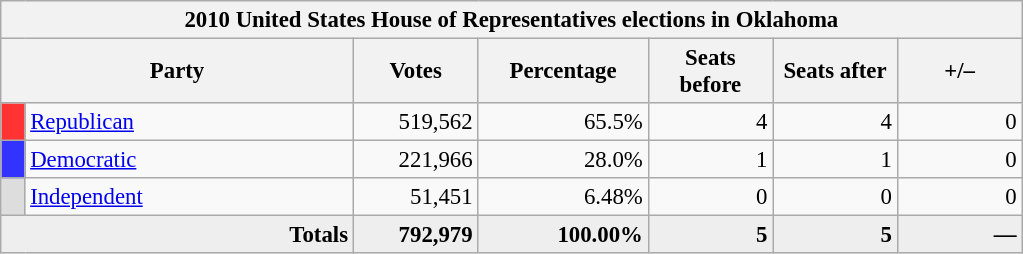<table class="wikitable" style="font-size: 95%;">
<tr>
<th colspan="7">2010 United States House of Representatives elections in Oklahoma</th>
</tr>
<tr>
<th colspan=2 style="width: 15em">Party</th>
<th style="width: 5em">Votes</th>
<th style="width: 7em">Percentage</th>
<th style="width: 5em">Seats before</th>
<th style="width: 5em">Seats after</th>
<th style="width: 5em">+/–</th>
</tr>
<tr>
<th style="background-color:#FF3333; width: 3px"></th>
<td style="width: 130px"><a href='#'>Republican</a></td>
<td align="right">519,562</td>
<td align="right">65.5%</td>
<td align="right">4</td>
<td align="right">4</td>
<td align="right">0</td>
</tr>
<tr>
<th style="background-color:#3333FF; width: 3px"></th>
<td style="width: 130px"><a href='#'>Democratic</a></td>
<td align="right">221,966</td>
<td align="right">28.0%</td>
<td align="right">1</td>
<td align="right">1</td>
<td align="right">0</td>
</tr>
<tr>
<th style="background-color:#DDDDDD; width: 3px"></th>
<td style="width: 130px"><a href='#'>Independent</a></td>
<td align="right">51,451</td>
<td align="right">6.48%</td>
<td align="right">0</td>
<td align="right">0</td>
<td align="right">0</td>
</tr>
<tr bgcolor="#EEEEEE">
<td colspan="2" align="right"><strong>Totals</strong></td>
<td align="right"><strong>792,979</strong></td>
<td align="right"><strong>100.00%</strong></td>
<td align="right"><strong>5</strong></td>
<td align="right"><strong>5</strong></td>
<td align="right"><strong>—</strong></td>
</tr>
</table>
